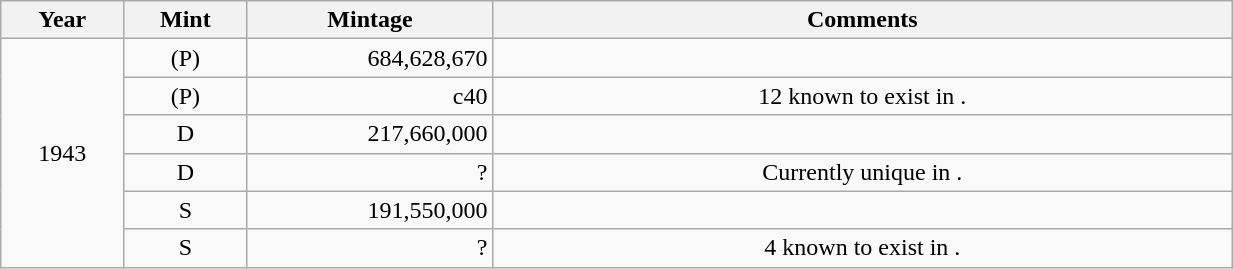<table class="wikitable sortable" style="min-width:65%; text-align:center;">
<tr>
<th width="10%">Year</th>
<th width="10%">Mint</th>
<th width="20%">Mintage</th>
<th width="60%">Comments</th>
</tr>
<tr>
<td rowspan="6">1943</td>
<td>(P)</td>
<td align="right">684,628,670</td>
<td></td>
</tr>
<tr>
<td>(P)</td>
<td align="right">c40</td>
<td>12 known to exist in .</td>
</tr>
<tr>
<td>D</td>
<td align="right">217,660,000</td>
<td></td>
</tr>
<tr>
<td>D</td>
<td align="right">?</td>
<td>Currently unique in .</td>
</tr>
<tr>
<td>S</td>
<td align="right">191,550,000</td>
<td></td>
</tr>
<tr>
<td>S</td>
<td align="right">?</td>
<td>4 known to exist in .</td>
</tr>
</table>
